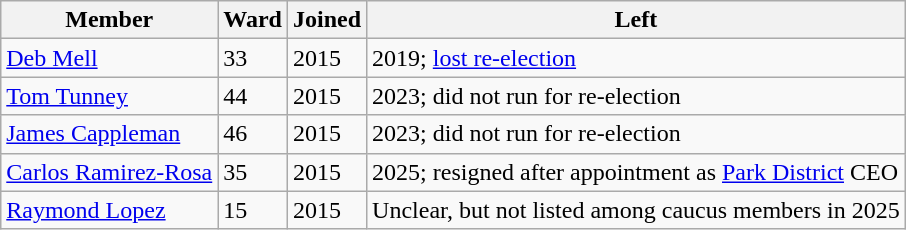<table class="wikitable sortable">
<tr>
<th>Member</th>
<th>Ward</th>
<th>Joined</th>
<th>Left</th>
</tr>
<tr>
<td><a href='#'>Deb Mell</a></td>
<td>33</td>
<td>2015</td>
<td>2019; <a href='#'>lost re-election</a></td>
</tr>
<tr>
<td><a href='#'>Tom Tunney</a></td>
<td>44</td>
<td>2015</td>
<td>2023; did not run for re-election</td>
</tr>
<tr>
<td><a href='#'>James Cappleman</a></td>
<td>46</td>
<td>2015</td>
<td>2023; did not run for re-election</td>
</tr>
<tr>
<td><a href='#'>Carlos Ramirez-Rosa</a></td>
<td>35</td>
<td>2015</td>
<td>2025; resigned after appointment as <a href='#'>Park District</a> CEO</td>
</tr>
<tr>
<td><a href='#'>Raymond Lopez</a></td>
<td>15</td>
<td>2015</td>
<td>Unclear, but not listed among caucus members in 2025</td>
</tr>
</table>
